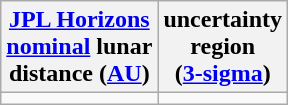<table class="wikitable">
<tr>
<th><a href='#'>JPL Horizons</a><br><a href='#'>nominal</a> lunar<br>distance (<a href='#'>AU</a>)</th>
<th>uncertainty<br>region<br>(<a href='#'>3-sigma</a>)</th>
</tr>
<tr>
<td></td>
<td></td>
</tr>
</table>
